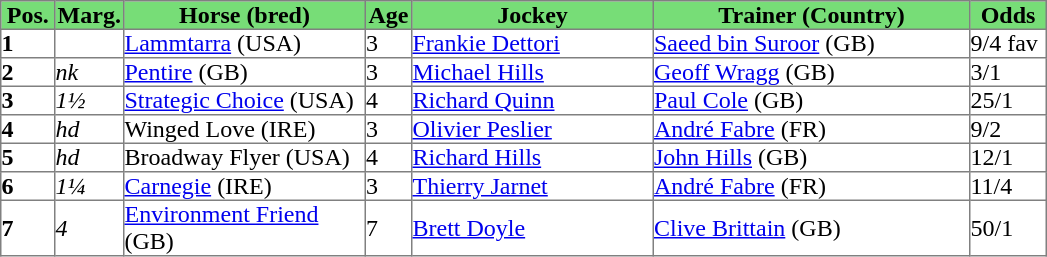<table class = "sortable" | border="1" cellpadding="0" style="border-collapse: collapse;">
<tr style="background:#7d7; text-align:center;">
<th style="width:35px;"><strong>Pos.</strong></th>
<th style="width:45px;"><strong>Marg.</strong></th>
<th style="width:160px;"><strong>Horse (bred)</strong></th>
<th style="width:30px;"><strong>Age</strong></th>
<th style="width:160px;"><strong>Jockey</strong></th>
<th style="width:210px;"><strong>Trainer (Country)</strong></th>
<th style="width:50px;"><strong>Odds</strong></th>
</tr>
<tr>
<td><strong>1</strong></td>
<td></td>
<td><a href='#'>Lammtarra</a> (USA)</td>
<td>3</td>
<td><a href='#'>Frankie Dettori</a></td>
<td><a href='#'>Saeed bin Suroor</a> (GB)</td>
<td>9/4 fav</td>
</tr>
<tr>
<td><strong>2</strong></td>
<td><em>nk</em></td>
<td><a href='#'>Pentire</a> (GB)</td>
<td>3</td>
<td><a href='#'>Michael Hills</a></td>
<td><a href='#'>Geoff Wragg</a> (GB)</td>
<td>3/1</td>
</tr>
<tr>
<td><strong>3</strong></td>
<td><em>1½</em></td>
<td><a href='#'>Strategic Choice</a> (USA)</td>
<td>4</td>
<td><a href='#'>Richard Quinn</a></td>
<td><a href='#'>Paul Cole</a> (GB)</td>
<td>25/1</td>
</tr>
<tr>
<td><strong>4</strong></td>
<td><em>hd</em></td>
<td>Winged Love (IRE)</td>
<td>3</td>
<td><a href='#'>Olivier Peslier</a></td>
<td><a href='#'>André Fabre</a> (FR)</td>
<td>9/2</td>
</tr>
<tr>
<td><strong>5</strong></td>
<td><em>hd</em></td>
<td>Broadway Flyer (USA)</td>
<td>4</td>
<td><a href='#'>Richard Hills</a></td>
<td><a href='#'>John Hills</a> (GB)</td>
<td>12/1</td>
</tr>
<tr>
<td><strong>6</strong></td>
<td><em>1¼</em></td>
<td><a href='#'>Carnegie</a> (IRE)</td>
<td>3</td>
<td><a href='#'>Thierry Jarnet</a></td>
<td><a href='#'>André Fabre</a> (FR)</td>
<td>11/4</td>
</tr>
<tr>
<td><strong>7</strong></td>
<td><em>4</em></td>
<td><a href='#'>Environment Friend</a> (GB)</td>
<td>7</td>
<td><a href='#'>Brett Doyle</a></td>
<td><a href='#'>Clive Brittain</a> (GB)</td>
<td>50/1</td>
</tr>
</table>
